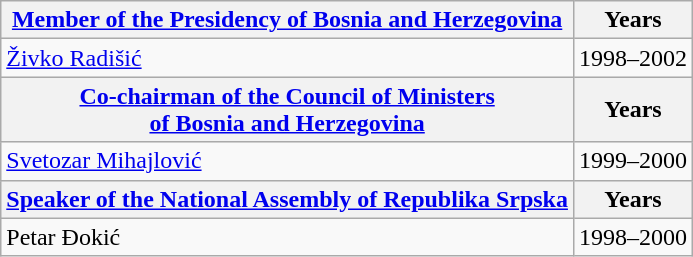<table class=wikitable>
<tr>
<th><a href='#'>Member of the Presidency of Bosnia and Herzegovina</a></th>
<th>Years</th>
</tr>
<tr>
<td><a href='#'>Živko Radišić</a></td>
<td>1998–2002</td>
</tr>
<tr>
<th><a href='#'>Co-chairman of the Council of Ministers<br>of Bosnia and Herzegovina</a></th>
<th>Years</th>
</tr>
<tr>
<td><a href='#'>Svetozar Mihajlović</a></td>
<td>1999–2000</td>
</tr>
<tr>
<th><a href='#'>Speaker of the National Assembly of Republika Srpska</a></th>
<th>Years</th>
</tr>
<tr>
<td>Petar Đokić</td>
<td>1998–2000</td>
</tr>
</table>
